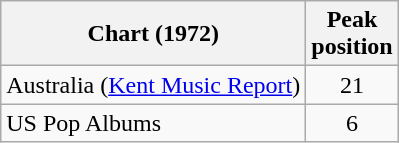<table class="wikitable">
<tr>
<th>Chart (1972)</th>
<th>Peak<br>position</th>
</tr>
<tr>
<td>Australia (<a href='#'>Kent Music Report</a>)</td>
<td style="text-align:center;">21</td>
</tr>
<tr>
<td>US Pop Albums</td>
<td align="center">6</td>
</tr>
</table>
